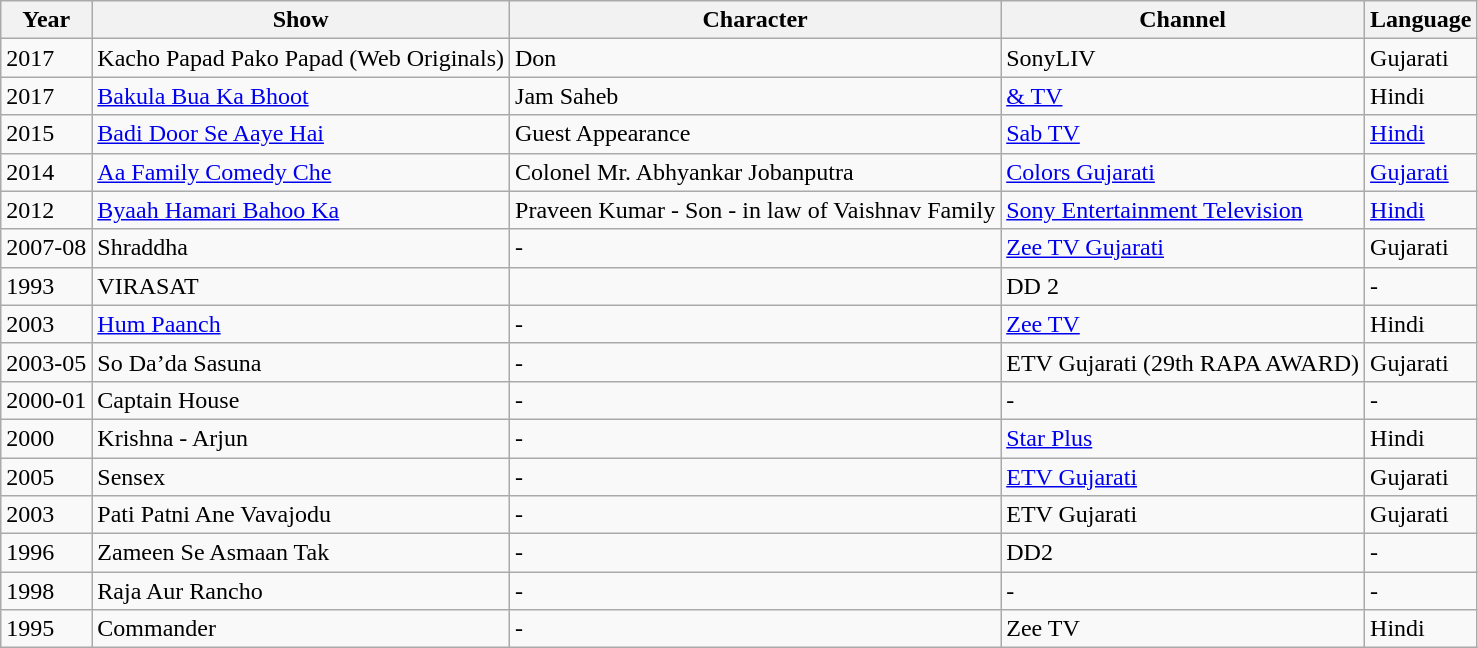<table class="wikitable sortable">
<tr>
<th>Year</th>
<th>Show</th>
<th>Character</th>
<th>Channel</th>
<th>Language</th>
</tr>
<tr>
<td>2017</td>
<td>Kacho Papad Pako Papad (Web Originals)</td>
<td>Don</td>
<td>SonyLIV</td>
<td>Gujarati</td>
</tr>
<tr>
<td>2017</td>
<td><a href='#'>Bakula Bua Ka Bhoot</a></td>
<td>Jam Saheb</td>
<td><a href='#'>& TV</a></td>
<td>Hindi</td>
</tr>
<tr>
<td>2015</td>
<td><a href='#'>Badi Door Se Aaye Hai</a></td>
<td>Guest Appearance</td>
<td><a href='#'>Sab TV</a></td>
<td><a href='#'>Hindi</a></td>
</tr>
<tr>
<td>2014</td>
<td><a href='#'>Aa Family Comedy Che</a></td>
<td>Colonel Mr. Abhyankar Jobanputra</td>
<td><a href='#'>Colors Gujarati</a></td>
<td><a href='#'>Gujarati</a></td>
</tr>
<tr>
<td>2012</td>
<td><a href='#'>Byaah Hamari Bahoo Ka</a></td>
<td>Praveen Kumar - Son - in law of Vaishnav Family</td>
<td><a href='#'>Sony Entertainment Television</a></td>
<td><a href='#'>Hindi</a></td>
</tr>
<tr>
<td>2007-08</td>
<td>Shraddha</td>
<td>-</td>
<td><a href='#'>Zee TV Gujarati</a></td>
<td>Gujarati</td>
</tr>
<tr>
<td>1993</td>
<td>VIRASAT</td>
<td></td>
<td>DD 2</td>
<td>-</td>
</tr>
<tr>
<td>2003</td>
<td><a href='#'>Hum Paanch</a></td>
<td>-</td>
<td><a href='#'>Zee TV</a></td>
<td>Hindi</td>
</tr>
<tr>
<td>2003-05</td>
<td>So Da’da Sasuna</td>
<td>-</td>
<td>ETV Gujarati (29th RAPA AWARD)</td>
<td>Gujarati</td>
</tr>
<tr>
<td>2000-01</td>
<td>Captain House</td>
<td>-</td>
<td>-</td>
<td>-</td>
</tr>
<tr>
<td>2000</td>
<td>Krishna - Arjun</td>
<td>-</td>
<td><a href='#'>Star Plus</a></td>
<td>Hindi</td>
</tr>
<tr>
<td>2005</td>
<td>Sensex</td>
<td>-</td>
<td><a href='#'>ETV Gujarati</a></td>
<td>Gujarati</td>
</tr>
<tr>
<td>2003</td>
<td>Pati Patni Ane Vavajodu</td>
<td>-</td>
<td>ETV Gujarati</td>
<td>Gujarati</td>
</tr>
<tr>
<td>1996</td>
<td>Zameen Se Asmaan Tak</td>
<td>-</td>
<td>DD2</td>
<td>-</td>
</tr>
<tr>
<td>1998</td>
<td>Raja Aur Rancho</td>
<td>-</td>
<td>-</td>
<td>-</td>
</tr>
<tr>
<td>1995</td>
<td>Commander</td>
<td>-</td>
<td>Zee TV</td>
<td>Hindi</td>
</tr>
</table>
